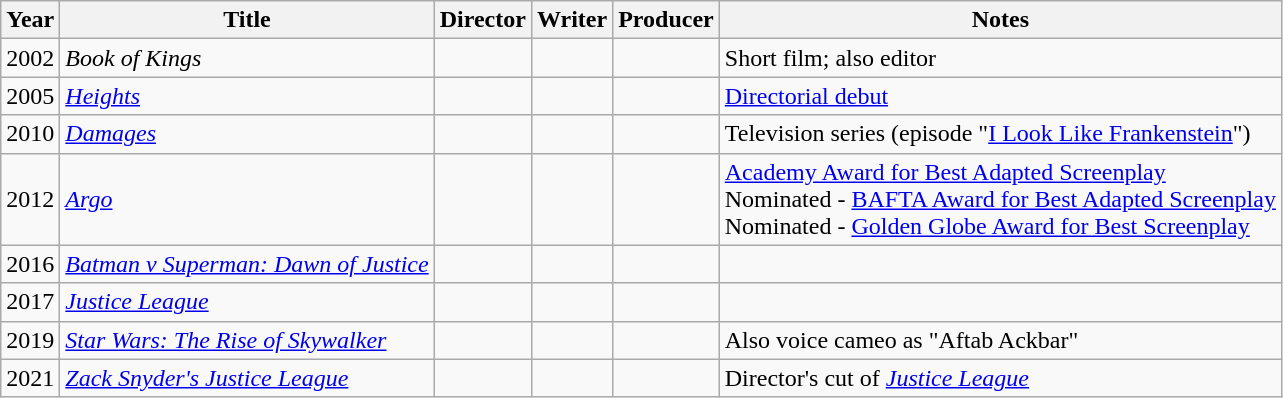<table class="wikitable">
<tr>
<th>Year</th>
<th>Title</th>
<th>Director</th>
<th>Writer</th>
<th>Producer</th>
<th>Notes</th>
</tr>
<tr>
<td>2002</td>
<td><em>Book of Kings</em></td>
<td></td>
<td></td>
<td></td>
<td>Short film; also editor</td>
</tr>
<tr>
<td>2005</td>
<td><em><a href='#'>Heights</a></em></td>
<td></td>
<td></td>
<td></td>
<td><a href='#'>Directorial debut</a></td>
</tr>
<tr>
<td>2010</td>
<td><em><a href='#'>Damages</a></em></td>
<td></td>
<td></td>
<td></td>
<td>Television series (episode "<a href='#'>I Look Like Frankenstein</a>")</td>
</tr>
<tr>
<td>2012</td>
<td><em><a href='#'>Argo</a></em></td>
<td></td>
<td></td>
<td></td>
<td><a href='#'>Academy Award for Best Adapted Screenplay</a><br>Nominated - <a href='#'>BAFTA Award for Best Adapted Screenplay</a><br>Nominated - <a href='#'>Golden Globe Award for Best Screenplay</a></td>
</tr>
<tr>
<td>2016</td>
<td><em><a href='#'>Batman v Superman: Dawn of Justice</a></em></td>
<td></td>
<td></td>
<td></td>
<td></td>
</tr>
<tr>
<td>2017</td>
<td><em><a href='#'>Justice League</a></em></td>
<td></td>
<td></td>
<td></td>
<td></td>
</tr>
<tr>
<td>2019</td>
<td><em><a href='#'>Star Wars: The Rise of Skywalker</a></em></td>
<td></td>
<td></td>
<td></td>
<td>Also voice cameo as "Aftab Ackbar"</td>
</tr>
<tr>
<td>2021</td>
<td><em><a href='#'>Zack Snyder's Justice League</a></em></td>
<td></td>
<td></td>
<td></td>
<td>Director's cut of <em><a href='#'>Justice League</a></em></td>
</tr>
</table>
